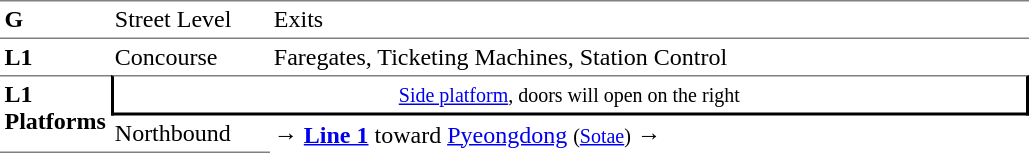<table table border=0 cellspacing=0 cellpadding=3>
<tr>
<td style="border-top:solid 1px gray;border-bottom:solid 1px gray;" width=50 valign=top><strong>G</strong></td>
<td style="border-top:solid 1px gray;border-bottom:solid 1px gray;" width=100 valign=top>Street Level</td>
<td style="border-top:solid 1px gray;border-bottom:solid 1px gray;" width=400 valign=top>Exits</td>
</tr>
<tr>
<td style="border-bottom:solid 0 gray;" width=50 valign=top><strong>L1</strong></td>
<td style="border-bottom:solid 0 gray;" width=100 valign=top>Concourse</td>
<td style="border-bottom:solid 0 gray;" width=500 valign=top>Faregates, Ticketing Machines, Station Control</td>
</tr>
<tr>
<td style="border-top:solid 1px gray;border-bottom:solid 1px gray;" rowspan=3 valign=top><strong>L1<br>Platforms</strong></td>
<td style="border-top:solid 1px gray;border-right:solid 2px black;border-left:solid 2px black;border-bottom:solid 2px black;text-align:center;" colspan=2><small><a href='#'>Side platform</a>, doors will open on the right</small></td>
</tr>
<tr>
<td style="border-bottom:solid 1px gray;">Northbound</td>
<td><span>→</span> <a href='#'><span><span><strong>Line 1</strong></span></span></a> toward <a href='#'>Pyeongdong</a> <small>(<a href='#'>Sotae</a>)</small> →</td>
</tr>
</table>
